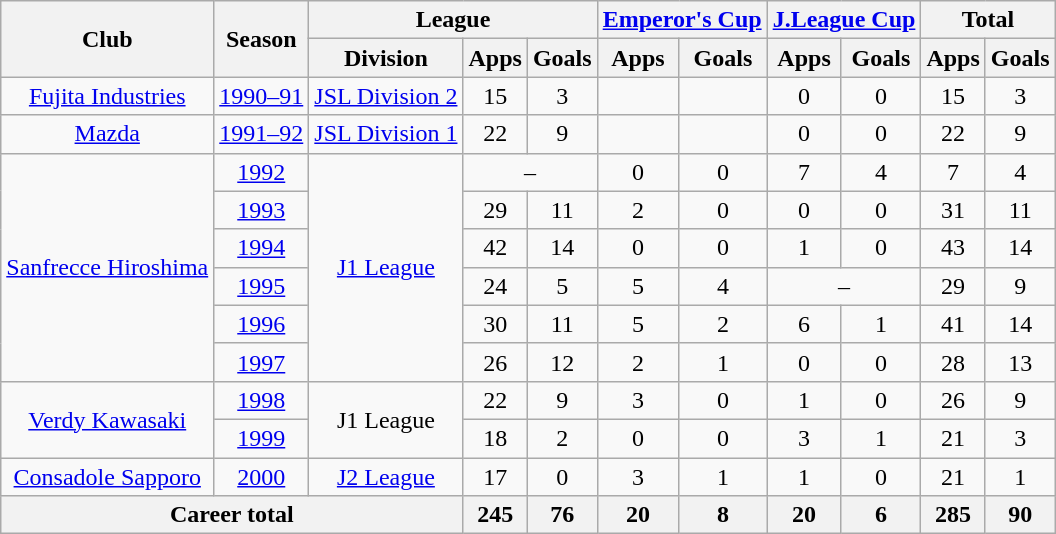<table class="wikitable" style="text-align:center">
<tr>
<th rowspan="2">Club</th>
<th rowspan="2">Season</th>
<th colspan="3">League</th>
<th colspan="2"><a href='#'>Emperor's Cup</a></th>
<th colspan="2"><a href='#'>J.League Cup</a></th>
<th colspan="2">Total</th>
</tr>
<tr>
<th>Division</th>
<th>Apps</th>
<th>Goals</th>
<th>Apps</th>
<th>Goals</th>
<th>Apps</th>
<th>Goals</th>
<th>Apps</th>
<th>Goals</th>
</tr>
<tr>
<td><a href='#'>Fujita Industries</a></td>
<td><a href='#'>1990–91</a></td>
<td><a href='#'>JSL Division 2</a></td>
<td>15</td>
<td>3</td>
<td></td>
<td></td>
<td>0</td>
<td>0</td>
<td>15</td>
<td>3</td>
</tr>
<tr>
<td><a href='#'>Mazda</a></td>
<td><a href='#'>1991–92</a></td>
<td><a href='#'>JSL Division 1</a></td>
<td>22</td>
<td>9</td>
<td></td>
<td></td>
<td>0</td>
<td>0</td>
<td>22</td>
<td>9</td>
</tr>
<tr>
<td rowspan="6"><a href='#'>Sanfrecce Hiroshima</a></td>
<td><a href='#'>1992</a></td>
<td rowspan="6"><a href='#'>J1 League</a></td>
<td colspan="2">–</td>
<td>0</td>
<td>0</td>
<td>7</td>
<td>4</td>
<td>7</td>
<td>4</td>
</tr>
<tr>
<td><a href='#'>1993</a></td>
<td>29</td>
<td>11</td>
<td>2</td>
<td>0</td>
<td>0</td>
<td>0</td>
<td>31</td>
<td>11</td>
</tr>
<tr>
<td><a href='#'>1994</a></td>
<td>42</td>
<td>14</td>
<td>0</td>
<td>0</td>
<td>1</td>
<td>0</td>
<td>43</td>
<td>14</td>
</tr>
<tr>
<td><a href='#'>1995</a></td>
<td>24</td>
<td>5</td>
<td>5</td>
<td>4</td>
<td colspan="2">–</td>
<td>29</td>
<td>9</td>
</tr>
<tr>
<td><a href='#'>1996</a></td>
<td>30</td>
<td>11</td>
<td>5</td>
<td>2</td>
<td>6</td>
<td>1</td>
<td>41</td>
<td>14</td>
</tr>
<tr>
<td><a href='#'>1997</a></td>
<td>26</td>
<td>12</td>
<td>2</td>
<td>1</td>
<td>0</td>
<td>0</td>
<td>28</td>
<td>13</td>
</tr>
<tr>
<td rowspan="2"><a href='#'>Verdy Kawasaki</a></td>
<td><a href='#'>1998</a></td>
<td rowspan="2">J1 League</td>
<td>22</td>
<td>9</td>
<td>3</td>
<td>0</td>
<td>1</td>
<td>0</td>
<td>26</td>
<td>9</td>
</tr>
<tr>
<td><a href='#'>1999</a></td>
<td>18</td>
<td>2</td>
<td>0</td>
<td>0</td>
<td>3</td>
<td>1</td>
<td>21</td>
<td>3</td>
</tr>
<tr>
<td><a href='#'>Consadole Sapporo</a></td>
<td><a href='#'>2000</a></td>
<td><a href='#'>J2 League</a></td>
<td>17</td>
<td>0</td>
<td>3</td>
<td>1</td>
<td>1</td>
<td>0</td>
<td>21</td>
<td>1</td>
</tr>
<tr>
<th colspan="3">Career total</th>
<th>245</th>
<th>76</th>
<th>20</th>
<th>8</th>
<th>20</th>
<th>6</th>
<th>285</th>
<th>90</th>
</tr>
</table>
